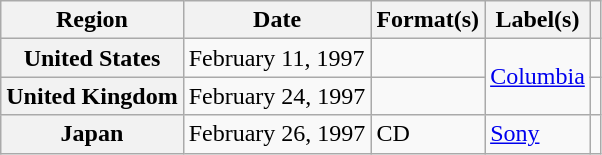<table class="wikitable plainrowheaders">
<tr>
<th scope="col">Region</th>
<th scope="col">Date</th>
<th scope="col">Format(s)</th>
<th scope="col">Label(s)</th>
<th scope="col"></th>
</tr>
<tr>
<th scope="row">United States</th>
<td>February 11, 1997</td>
<td></td>
<td rowspan="2"><a href='#'>Columbia</a></td>
<td align="center"></td>
</tr>
<tr>
<th scope="row">United Kingdom</th>
<td>February 24, 1997</td>
<td></td>
<td align="center"></td>
</tr>
<tr>
<th scope="row">Japan</th>
<td>February 26, 1997</td>
<td>CD</td>
<td><a href='#'>Sony</a></td>
<td align="center"></td>
</tr>
</table>
